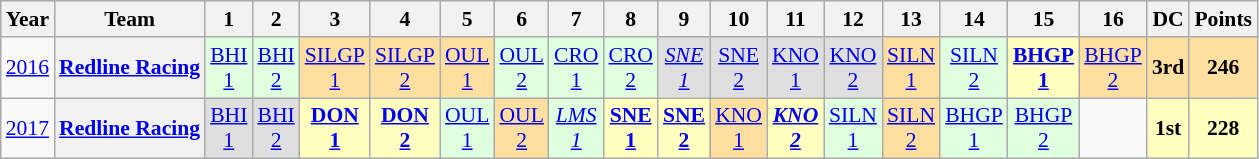<table class="wikitable" style="text-align:center; font-size:90%">
<tr>
<th>Year</th>
<th>Team</th>
<th>1</th>
<th>2</th>
<th>3</th>
<th>4</th>
<th>5</th>
<th>6</th>
<th>7</th>
<th>8</th>
<th>9</th>
<th>10</th>
<th>11</th>
<th>12</th>
<th>13</th>
<th>14</th>
<th>15</th>
<th>16</th>
<th>DC</th>
<th>Points</th>
</tr>
<tr>
<td><a href='#'>2016</a></td>
<th><a href='#'>Redline Racing</a></th>
<td style="background:#DFFFDF;"><a href='#'>BHI<br>1</a><br></td>
<td style="background:#DFFFDF;"><a href='#'>BHI<br>2</a><br></td>
<td style="background:#FFDF9F;"><a href='#'>SILGP<br>1</a><br></td>
<td style="background:#FFDF9F;"><a href='#'>SILGP<br>2</a><br></td>
<td style="background:#FFDF9F;"><a href='#'>OUL<br>1</a><br></td>
<td style="background:#DFFFDF;"><a href='#'>OUL<br>2</a><br></td>
<td style="background:#DFFFDF;"><a href='#'>CRO<br>1</a><br></td>
<td style="background:#DFFFDF;"><a href='#'>CRO<br>2</a><br></td>
<td style="background:#DFDFDF;"><em><a href='#'>SNE<br>1</a></em><br></td>
<td style="background:#DFDFDF;"><a href='#'>SNE<br>2</a><br></td>
<td style="background:#DFDFDF;"><a href='#'>KNO<br>1</a><br></td>
<td style="background:#DFDFDF;"><a href='#'>KNO<br>2</a><br></td>
<td style="background:#FFDF9F;"><a href='#'>SILN<br>1</a><br></td>
<td style="background:#DFFFDF;"><a href='#'>SILN<br>2</a><br></td>
<td style="background:#FFFFBF;"><strong><a href='#'>BHGP<br>1</a></strong><br></td>
<td style="background:#FFDF9F;"><a href='#'>BHGP<br>2</a><br></td>
<th style="background:#FFDF9F;">3rd</th>
<th style="background:#FFDF9F;">246</th>
</tr>
<tr>
<td><a href='#'>2017</a></td>
<th><a href='#'>Redline Racing</a></th>
<td style="background:#DFDFDF;"><a href='#'>BHI<br>1</a><br></td>
<td style="background:#DFDFDF;"><a href='#'>BHI<br>2</a><br></td>
<td style="background:#FFFFBF;"><strong><a href='#'>DON<br>1</a></strong><br></td>
<td style="background:#FFFFBF;"><strong><a href='#'>DON<br>2</a></strong><br></td>
<td style="background:#DFFFDF;"><a href='#'>OUL<br>1</a><br></td>
<td style="background:#FFDF9F;"><a href='#'>OUL<br>2</a><br></td>
<td style="background:#DFFFDF;"><em><a href='#'>LMS<br>1</a></em><br></td>
<td style="background:#FFFFBF;"><strong><a href='#'>SNE<br>1</a></strong><br></td>
<td style="background:#FFFFBF;"><strong><a href='#'>SNE<br>2</a></strong><br></td>
<td style="background:#FFDF9F;"><a href='#'>KNO<br>1</a><br></td>
<td style="background:#FFFFBF;"><strong><em><a href='#'>KNO<br>2</a></em></strong><br></td>
<td style="background:#DFFFDF;"><a href='#'>SILN<br>1</a><br></td>
<td style="background:#FFDF9F;"><a href='#'>SILN<br>2</a><br></td>
<td style="background:#DFFFDF;"><a href='#'>BHGP<br>1</a><br></td>
<td style="background:#DFFFDF;"><a href='#'>BHGP<br>2</a><br></td>
<td></td>
<th style="background:#FFFFBF;">1st</th>
<th style="background:#FFFFBF;">228</th>
</tr>
</table>
